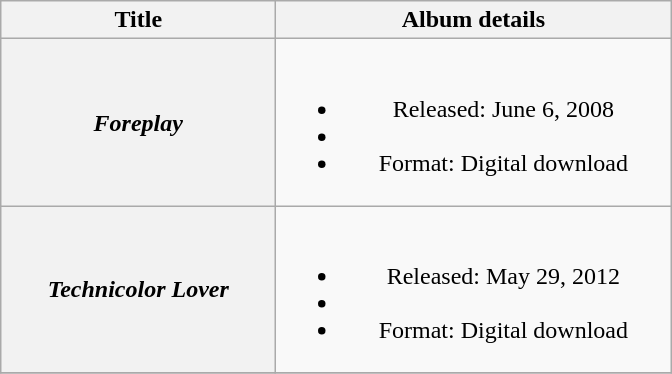<table class="wikitable plainrowheaders" style="text-align:center;">
<tr>
<th scope="col" style="width:11em;">Title</th>
<th scope="col" style="width:16em;">Album details</th>
</tr>
<tr>
<th scope="row"><em>Foreplay</em></th>
<td><br><ul><li>Released: June 6, 2008</li><li></li><li>Format: Digital download</li></ul></td>
</tr>
<tr>
<th scope="row"><em>Technicolor Lover</em></th>
<td><br><ul><li>Released: May 29, 2012</li><li></li><li>Format: Digital download</li></ul></td>
</tr>
<tr>
</tr>
</table>
